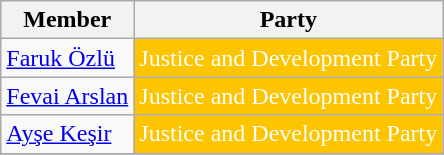<table class="wikitable">
<tr>
<th>Member</th>
<th>Party</th>
</tr>
<tr>
<td><a href='#'>Faruk Özlü</a></td>
<td style="background:#FDC400; color:white">Justice and Development Party</td>
</tr>
<tr>
<td><a href='#'>Fevai Arslan</a></td>
<td style="background:#FDC400; color:white">Justice and Development Party</td>
</tr>
<tr>
<td><a href='#'>Ayşe Keşir</a></td>
<td style="background:#FDC400; color:white">Justice and Development Party</td>
</tr>
<tr>
</tr>
</table>
